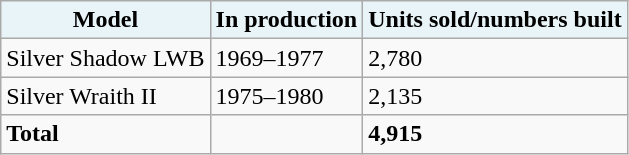<table class="wikitable" style="float:left; margin-left:1em;">
<tr>
<th style="background:#e8f4f8;">Model</th>
<th style="background:#e8f4f8;">In production</th>
<th style="background:#e8f4f8;">Units sold/numbers built</th>
</tr>
<tr>
<td>Silver Shadow LWB</td>
<td>1969–1977</td>
<td>2,780</td>
</tr>
<tr>
<td>Silver Wraith II</td>
<td>1975–1980</td>
<td>2,135</td>
</tr>
<tr>
<td><strong>Total</strong></td>
<td></td>
<td><strong>4,915</strong></td>
</tr>
</table>
